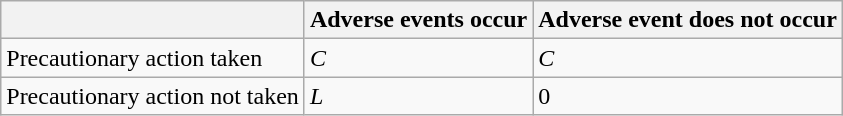<table class="wikitable" border="1">
<tr>
<th></th>
<th>Adverse events occur</th>
<th>Adverse event does not occur</th>
</tr>
<tr>
<td>Precautionary action taken</td>
<td><em>C</em></td>
<td><em>C</em></td>
</tr>
<tr>
<td>Precautionary action not taken</td>
<td><em>L</em></td>
<td>0</td>
</tr>
</table>
